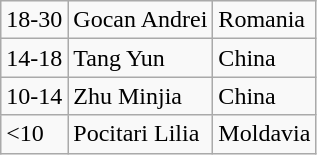<table class="wikitable">
<tr>
<td>18-30</td>
<td>Gocan Andrei</td>
<td>Romania</td>
</tr>
<tr>
<td>14-18</td>
<td>Tang Yun</td>
<td>China</td>
</tr>
<tr>
<td>10-14</td>
<td>Zhu Minjia</td>
<td>China</td>
</tr>
<tr>
<td><10</td>
<td>Pocitari Lilia</td>
<td>Moldavia</td>
</tr>
</table>
